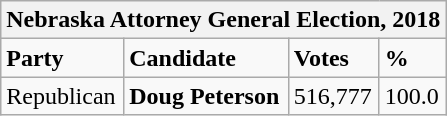<table class="wikitable">
<tr>
<th colspan="4">Nebraska Attorney General Election, 2018</th>
</tr>
<tr>
<td><strong>Party</strong></td>
<td><strong>Candidate</strong></td>
<td><strong>Votes</strong></td>
<td><strong>%</strong></td>
</tr>
<tr>
<td>Republican</td>
<td><strong>Doug Peterson</strong></td>
<td>516,777</td>
<td>100.0</td>
</tr>
</table>
